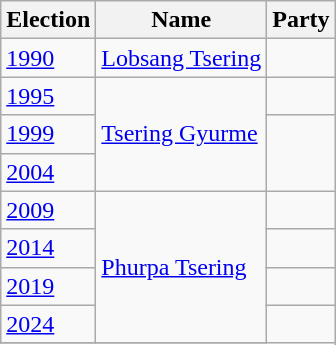<table class="wikitable sortable">
<tr>
<th>Election</th>
<th>Name</th>
<th colspan="2">Party</th>
</tr>
<tr>
<td><a href='#'>1990</a></td>
<td><a href='#'>Lobsang Tsering</a></td>
<td></td>
</tr>
<tr>
<td><a href='#'>1995</a></td>
<td rowspan=3><a href='#'>Tsering Gyurme</a></td>
<td></td>
</tr>
<tr>
<td><a href='#'>1999</a></td>
</tr>
<tr>
<td><a href='#'>2004</a></td>
</tr>
<tr>
<td><a href='#'>2009</a></td>
<td rowspan=4><a href='#'>Phurpa Tsering</a></td>
<td></td>
</tr>
<tr>
<td><a href='#'>2014</a></td>
</tr>
<tr>
<td><a href='#'>2019</a></td>
<td></td>
</tr>
<tr>
<td><a href='#'>2024</a></td>
</tr>
<tr>
</tr>
</table>
